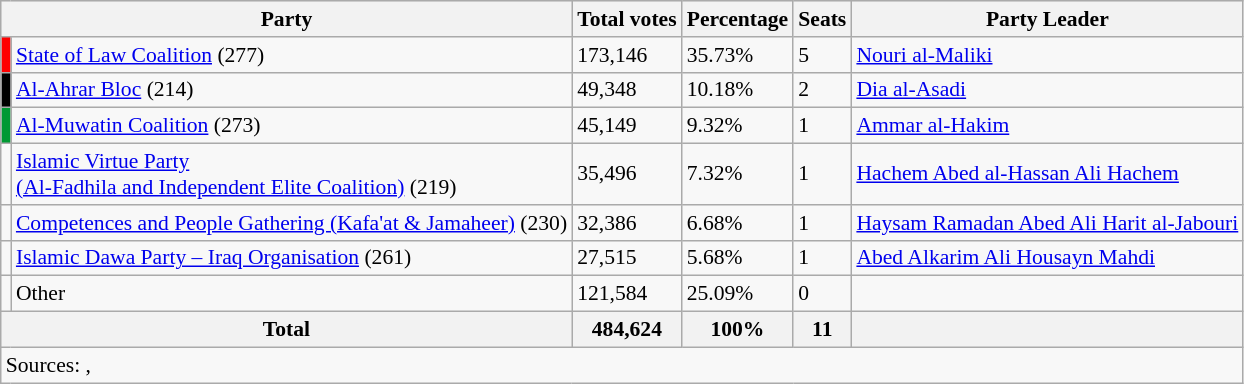<table class="wikitable sortable" style="border:1px solid #8888aa; background-color:#f8f8f8; padding:0px; font-size:90%;">
<tr style="background-color:#E9E9E9">
<th colspan=2>Party</th>
<th>Total votes</th>
<th>Percentage</th>
<th>Seats</th>
<th>Party Leader</th>
</tr>
<tr>
<td bgcolor="#FF0000"></td>
<td><a href='#'>State of Law Coalition</a> (277)</td>
<td>173,146</td>
<td>35.73%</td>
<td>5</td>
<td><a href='#'>Nouri al-Maliki</a></td>
</tr>
<tr>
<td bgcolor="#000000"></td>
<td><a href='#'>Al-Ahrar Bloc</a> (214)</td>
<td>49,348</td>
<td>10.18%</td>
<td>2</td>
<td><a href='#'>Dia al-Asadi</a></td>
</tr>
<tr>
<td bgcolor="#009933"></td>
<td><a href='#'>Al-Muwatin Coalition</a> (273)</td>
<td>45,149</td>
<td>9.32%</td>
<td>1</td>
<td><a href='#'>Ammar al-Hakim</a></td>
</tr>
<tr>
<td></td>
<td><a href='#'>Islamic Virtue Party <br>(Al-Fadhila and Independent Elite Coalition)</a> (219)</td>
<td>35,496</td>
<td>7.32%</td>
<td>1</td>
<td><a href='#'>Hachem Abed al-Hassan Ali Hachem</a></td>
</tr>
<tr>
<td></td>
<td><a href='#'>Competences and People Gathering (Kafa'at & Jamaheer)</a> (230)</td>
<td>32,386</td>
<td>6.68%</td>
<td>1</td>
<td><a href='#'>Haysam Ramadan Abed Ali Harit al-Jabouri</a></td>
</tr>
<tr>
<td></td>
<td><a href='#'>Islamic Dawa Party – Iraq Organisation</a> (261)</td>
<td>27,515</td>
<td>5.68%</td>
<td>1</td>
<td><a href='#'>Abed Alkarim Ali Housayn Mahdi</a></td>
</tr>
<tr>
<td></td>
<td>Other</td>
<td>121,584</td>
<td>25.09%</td>
<td>0</td>
<td></td>
</tr>
<tr>
<th colspan=2><strong>Total</strong></th>
<th><strong>484,624</strong></th>
<th><strong>100%</strong></th>
<th><strong>11</strong></th>
<th></th>
</tr>
<tr>
<td colspan=7 align=left>Sources: ,  </td>
</tr>
</table>
